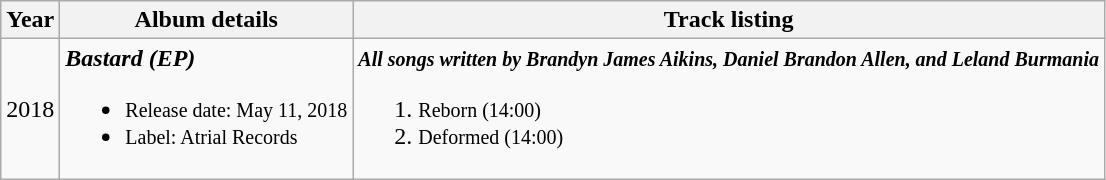<table class="wikitable mw-collapsible mw-collapsed">
<tr>
<th>Year</th>
<th>Album details</th>
<th>Track listing</th>
</tr>
<tr>
<td>2018</td>
<td><strong><em>Bastard (EP)</em></strong><br><ul><li><small>Release date: May 11, 2018</small></li><li><small>Label: Atrial Records</small></li></ul></td>
<td><strong><em><small>All songs written by Brandyn James Aikins, Daniel Brandon Allen, and Leland Burmania</small></em></strong><br><ol><li><small>Reborn (14:00)</small></li><li><small>Deformed (14:00)</small></li></ol></td>
</tr>
</table>
